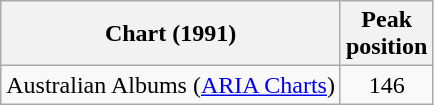<table class="wikitable">
<tr>
<th>Chart (1991)</th>
<th>Peak<br> position</th>
</tr>
<tr>
<td>Australian Albums (<a href='#'>ARIA Charts</a>)</td>
<td align="center">146</td>
</tr>
</table>
